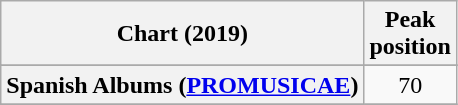<table class="wikitable sortable plainrowheaders" style="text-align:center">
<tr>
<th scope="col">Chart (2019)</th>
<th scope="col">Peak<br>position</th>
</tr>
<tr>
</tr>
<tr>
</tr>
<tr>
</tr>
<tr>
</tr>
<tr>
</tr>
<tr>
<th scope="row">Spanish Albums (<a href='#'>PROMUSICAE</a>)</th>
<td>70</td>
</tr>
<tr>
</tr>
</table>
